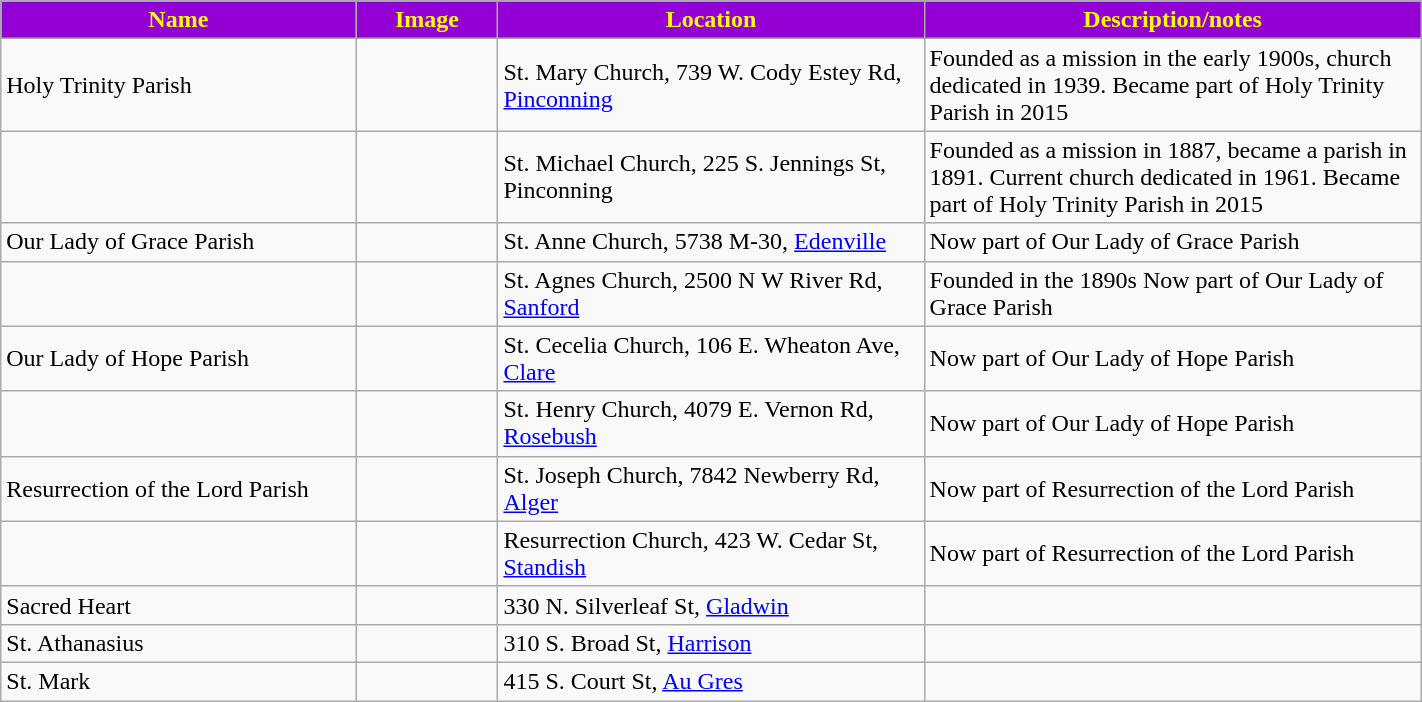<table class="wikitable sortable" style="width:75%">
<tr>
<th style="background:darkviolet; color:yellow;" width="25%"><strong>Name</strong></th>
<th style="background:darkviolet; color:yellow;" width="10%"><strong>Image</strong></th>
<th style="background:darkviolet; color:yellow;" width="30%"><strong>Location</strong></th>
<th style="background:darkviolet; color:yellow;" width="35%"><strong>Description/notes</strong></th>
</tr>
<tr>
<td>Holy Trinity Parish</td>
<td></td>
<td>St. Mary Church, 739 W. Cody Estey Rd, <a href='#'>Pinconning</a></td>
<td>Founded as a mission in the early 1900s, church dedicated in 1939. Became part of Holy Trinity Parish in 2015</td>
</tr>
<tr>
<td></td>
<td></td>
<td>St. Michael Church, 225 S. Jennings St, Pinconning</td>
<td>Founded as a mission in 1887, became a parish in 1891. Current church dedicated in 1961. Became part of Holy Trinity Parish in 2015</td>
</tr>
<tr>
<td>Our Lady of Grace Parish</td>
<td></td>
<td>St. Anne Church, 5738 M-30, <a href='#'>Edenville</a></td>
<td>Now part of Our Lady of Grace Parish</td>
</tr>
<tr>
<td></td>
<td></td>
<td>St. Agnes Church, 2500 N W River Rd, <a href='#'>Sanford</a></td>
<td>Founded in the 1890s Now part of Our Lady of Grace Parish</td>
</tr>
<tr>
<td>Our Lady of Hope Parish</td>
<td></td>
<td>St. Cecelia Church, 106 E. Wheaton Ave, <a href='#'>Clare</a></td>
<td>Now part of Our Lady of Hope Parish</td>
</tr>
<tr>
<td></td>
<td></td>
<td>St. Henry Church, 4079 E. Vernon Rd, <a href='#'>Rosebush</a></td>
<td>Now part of Our Lady of Hope Parish</td>
</tr>
<tr>
<td>Resurrection of the Lord Parish</td>
<td></td>
<td>St. Joseph Church, 7842 Newberry Rd, <a href='#'>Alger</a></td>
<td>Now part of Resurrection of the Lord Parish</td>
</tr>
<tr>
<td></td>
<td></td>
<td>Resurrection Church, 423 W. Cedar St, <a href='#'>Standish</a></td>
<td>Now part of Resurrection of the Lord Parish</td>
</tr>
<tr>
<td>Sacred Heart</td>
<td></td>
<td>330 N. Silverleaf St, <a href='#'>Gladwin</a></td>
<td></td>
</tr>
<tr>
<td>St. Athanasius</td>
<td></td>
<td>310 S. Broad St, <a href='#'>Harrison</a></td>
<td></td>
</tr>
<tr>
<td>St. Mark</td>
<td></td>
<td>415 S. Court St, <a href='#'>Au Gres</a></td>
<td></td>
</tr>
</table>
